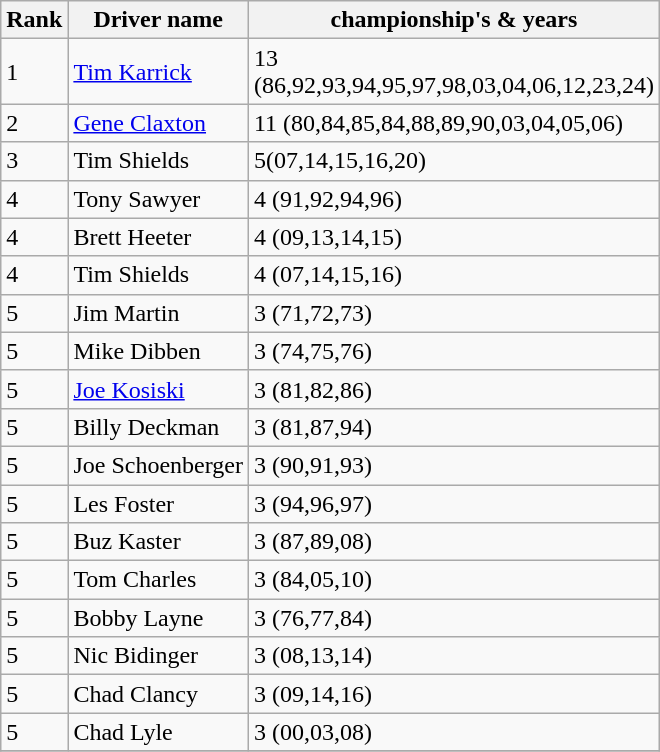<table class="wikitable">
<tr>
<th>Rank</th>
<th>Driver name</th>
<th>championship's & years</th>
</tr>
<tr>
<td>1</td>
<td><a href='#'>Tim Karrick</a></td>
<td>13<br>(86,92,93,94,95,97,98,03,04,06,12,23,24)</td>
</tr>
<tr>
<td>2</td>
<td><a href='#'>Gene Claxton</a></td>
<td>11 (80,84,85,84,88,89,90,03,04,05,06)</td>
</tr>
<tr>
<td>3</td>
<td>Tim Shields</td>
<td>5(07,14,15,16,20)</td>
</tr>
<tr>
<td>4</td>
<td>Tony Sawyer</td>
<td>4 (91,92,94,96)</td>
</tr>
<tr>
<td>4</td>
<td>Brett Heeter</td>
<td>4 (09,13,14,15)</td>
</tr>
<tr>
<td>4</td>
<td>Tim Shields</td>
<td>4 (07,14,15,16)</td>
</tr>
<tr>
<td>5</td>
<td>Jim Martin</td>
<td>3 (71,72,73)</td>
</tr>
<tr>
<td>5</td>
<td>Mike Dibben</td>
<td>3 (74,75,76)</td>
</tr>
<tr>
<td>5</td>
<td><a href='#'>Joe Kosiski</a></td>
<td>3  (81,82,86)</td>
</tr>
<tr>
<td>5</td>
<td>Billy Deckman</td>
<td>3  (81,87,94)</td>
</tr>
<tr>
<td>5</td>
<td>Joe Schoenberger</td>
<td>3  (90,91,93)</td>
</tr>
<tr>
<td>5</td>
<td>Les Foster</td>
<td>3  (94,96,97)</td>
</tr>
<tr>
<td>5</td>
<td>Buz Kaster</td>
<td>3  (87,89,08)</td>
</tr>
<tr>
<td>5</td>
<td>Tom Charles</td>
<td>3  (84,05,10)</td>
</tr>
<tr>
<td>5</td>
<td>Bobby Layne</td>
<td>3  (76,77,84)</td>
</tr>
<tr>
<td>5</td>
<td>Nic Bidinger</td>
<td>3  (08,13,14)</td>
</tr>
<tr>
<td>5</td>
<td>Chad Clancy</td>
<td>3  (09,14,16)</td>
</tr>
<tr>
<td>5</td>
<td>Chad Lyle</td>
<td>3  (00,03,08)</td>
</tr>
<tr>
</tr>
</table>
